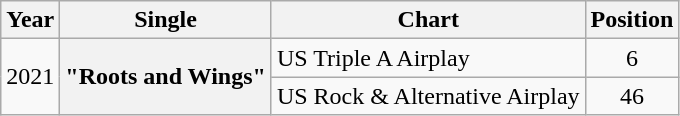<table class="wikitable plainrowheaders">
<tr>
<th scope="col">Year</th>
<th scope="col">Single</th>
<th scope="col">Chart</th>
<th scope="col">Position</th>
</tr>
<tr>
<td rowspan = "2">2021</td>
<th rowspan = "2" scope="row">"Roots and Wings"</th>
<td>US Triple A Airplay</td>
<td align="center">6</td>
</tr>
<tr>
<td>US Rock & Alternative Airplay</td>
<td align="center">46</td>
</tr>
</table>
